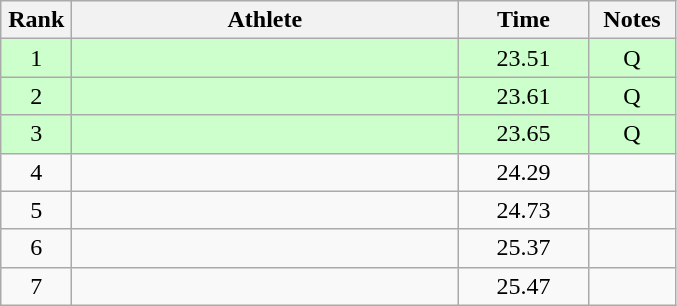<table class="wikitable" style="text-align:center">
<tr>
<th width=40>Rank</th>
<th width=250>Athlete</th>
<th width=80>Time</th>
<th width=50>Notes</th>
</tr>
<tr bgcolor="ccffcc">
<td>1</td>
<td align=left></td>
<td>23.51</td>
<td>Q</td>
</tr>
<tr bgcolor="ccffcc">
<td>2</td>
<td align=left></td>
<td>23.61</td>
<td>Q</td>
</tr>
<tr bgcolor="ccffcc">
<td>3</td>
<td align=left></td>
<td>23.65</td>
<td>Q</td>
</tr>
<tr>
<td>4</td>
<td align=left></td>
<td>24.29</td>
<td></td>
</tr>
<tr>
<td>5</td>
<td align=left></td>
<td>24.73</td>
<td></td>
</tr>
<tr>
<td>6</td>
<td align=left></td>
<td>25.37</td>
<td></td>
</tr>
<tr>
<td>7</td>
<td align=left></td>
<td>25.47</td>
<td></td>
</tr>
</table>
